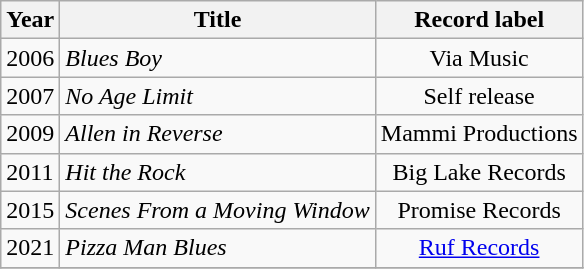<table class="wikitable sortable">
<tr>
<th>Year</th>
<th>Title</th>
<th>Record label</th>
</tr>
<tr>
<td>2006</td>
<td><em>Blues Boy</em></td>
<td style="text-align:center;">Via Music</td>
</tr>
<tr>
<td>2007</td>
<td><em>No Age Limit</em></td>
<td style="text-align:center;">Self release</td>
</tr>
<tr>
<td>2009</td>
<td><em>Allen in Reverse</em></td>
<td style="text-align:center;">Mammi Productions</td>
</tr>
<tr>
<td>2011</td>
<td><em>Hit the Rock</em></td>
<td style="text-align:center;">Big Lake Records</td>
</tr>
<tr>
<td>2015</td>
<td><em>Scenes From a Moving Window</em></td>
<td style="text-align:center;">Promise Records</td>
</tr>
<tr>
<td>2021</td>
<td><em>Pizza Man Blues</em></td>
<td style="text-align:center;"><a href='#'>Ruf Records</a></td>
</tr>
<tr>
</tr>
</table>
